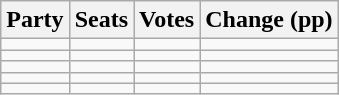<table class="wikitable" style="text-align:right;">
<tr>
<th>Party</th>
<th>Seats</th>
<th>Votes</th>
<th colspan="3">Change (pp)</th>
</tr>
<tr>
<td style="text-align:left;"></td>
<td></td>
<td></td>
<td></td>
</tr>
<tr>
<td style="text-align:left;"></td>
<td></td>
<td></td>
<td></td>
</tr>
<tr>
<td style="text-align:left;"></td>
<td></td>
<td></td>
<td></td>
</tr>
<tr>
<td style="text-align:left;"></td>
<td></td>
<td></td>
<td></td>
</tr>
<tr>
<td style="text-align:left;"></td>
<td></td>
<td></td>
<td></td>
</tr>
</table>
